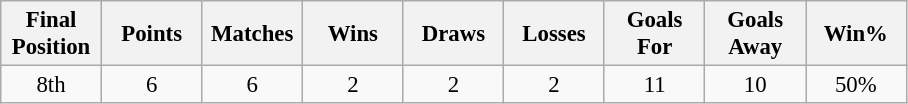<table class="wikitable" style="font-size: 95%; text-align: center;">
<tr>
<th width=60>Final Position</th>
<th width=60>Points</th>
<th width=60>Matches</th>
<th width=60>Wins</th>
<th width=60>Draws</th>
<th width=60>Losses</th>
<th width=60>Goals For</th>
<th width=60>Goals Away</th>
<th width=60>Win%</th>
</tr>
<tr>
<td>8th</td>
<td>6</td>
<td>6</td>
<td>2</td>
<td>2</td>
<td>2</td>
<td>11</td>
<td>10</td>
<td>50%</td>
</tr>
</table>
